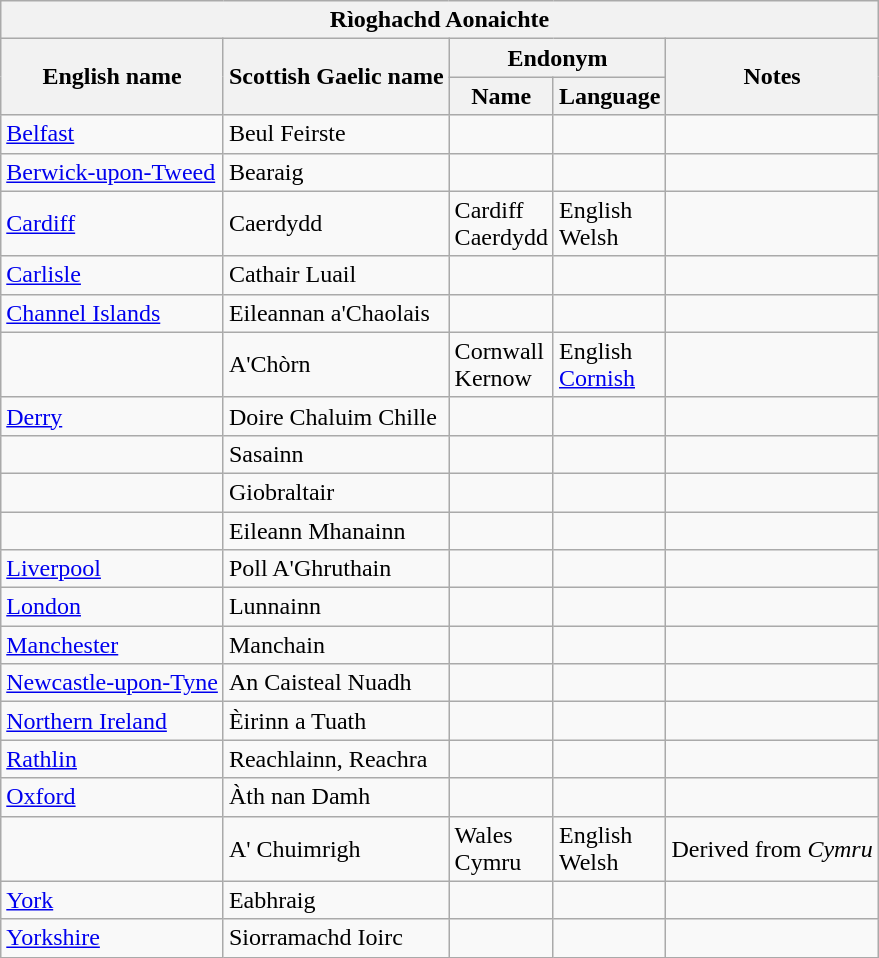<table class="wikitable sortable">
<tr>
<th colspan="5"> Rìoghachd Aonaichte</th>
</tr>
<tr>
<th rowspan="2">English name</th>
<th rowspan="2">Scottish Gaelic name</th>
<th colspan="2">Endonym</th>
<th rowspan="2">Notes</th>
</tr>
<tr>
<th>Name</th>
<th>Language</th>
</tr>
<tr>
<td><a href='#'>Belfast</a></td>
<td>Beul Feirste</td>
<td></td>
<td></td>
<td></td>
</tr>
<tr>
<td><a href='#'>Berwick-upon-Tweed</a></td>
<td>Bearaig</td>
<td></td>
<td></td>
<td></td>
</tr>
<tr>
<td><a href='#'>Cardiff</a></td>
<td>Caerdydd</td>
<td>Cardiff<br>Caerdydd</td>
<td>English<br>Welsh</td>
<td></td>
</tr>
<tr>
<td><a href='#'>Carlisle</a></td>
<td>Cathair Luail</td>
<td></td>
<td></td>
<td></td>
</tr>
<tr>
<td><a href='#'>Channel Islands</a></td>
<td>Eileannan a'Chaolais</td>
<td></td>
<td></td>
<td></td>
</tr>
<tr>
<td></td>
<td>A'Chòrn</td>
<td>Cornwall<br>Kernow</td>
<td>English<br><a href='#'>Cornish</a></td>
<td></td>
</tr>
<tr>
<td><a href='#'>Derry</a></td>
<td>Doire Chaluim Chille</td>
<td></td>
<td></td>
<td></td>
</tr>
<tr>
<td></td>
<td>Sasainn</td>
<td></td>
<td></td>
<td></td>
</tr>
<tr>
<td></td>
<td>Giobraltair</td>
<td></td>
<td></td>
<td></td>
</tr>
<tr>
<td></td>
<td>Eileann Mhanainn</td>
<td></td>
<td></td>
<td></td>
</tr>
<tr>
<td><a href='#'>Liverpool</a></td>
<td>Poll A'Ghruthain</td>
<td></td>
<td></td>
<td></td>
</tr>
<tr>
<td><a href='#'>London</a></td>
<td>Lunnainn</td>
<td></td>
<td></td>
<td></td>
</tr>
<tr>
<td><a href='#'>Manchester</a></td>
<td>Manchain</td>
<td></td>
<td></td>
<td></td>
</tr>
<tr>
<td><a href='#'>Newcastle-upon-Tyne</a></td>
<td>An Caisteal Nuadh</td>
<td></td>
<td></td>
<td></td>
</tr>
<tr>
<td><a href='#'>Northern Ireland</a></td>
<td>Èirinn a Tuath</td>
<td></td>
<td></td>
<td></td>
</tr>
<tr>
<td><a href='#'>Rathlin</a></td>
<td>Reachlainn, Reachra</td>
<td></td>
<td></td>
<td></td>
</tr>
<tr>
<td><a href='#'>Oxford</a></td>
<td>Àth nan Damh</td>
<td></td>
<td></td>
<td></td>
</tr>
<tr>
<td></td>
<td>A' Chuimrigh</td>
<td>Wales<br>Cymru</td>
<td>English<br>Welsh</td>
<td>Derived from <em>Cymru</em></td>
</tr>
<tr>
<td><a href='#'>York</a></td>
<td>Eabhraig</td>
<td></td>
<td></td>
<td></td>
</tr>
<tr>
<td><a href='#'>Yorkshire</a></td>
<td>Siorramachd Ioirc</td>
<td></td>
<td></td>
<td></td>
</tr>
</table>
